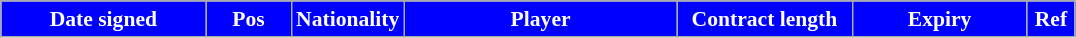<table class="wikitable"  style="text-align:center; font-size:90%; ">
<tr>
<th style="background:#0000FF; color:#FFFFFF; width:130px;">Date signed</th>
<th style="background:#0000FF; color:#FFFFFF; width:50px;">Pos</th>
<th style="background:#0000FF; color:#FFFFFF; width:50px;">Nationality</th>
<th style="background:#0000FF; color:#FFFFFF; width:175px;">Player</th>
<th style="background:#0000FF; color:#FFFFFF; width:110px;">Contract length</th>
<th style="background:#0000FF; color:#FFFFFF; width:110px;">Expiry</th>
<th style="background:#0000FF; color:#FFFFFF; width:25px;">Ref</th>
</tr>
</table>
